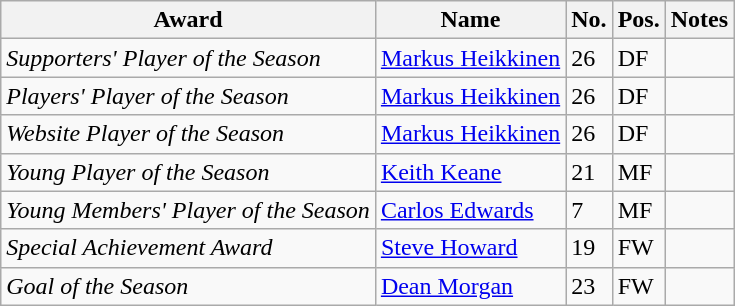<table class="wikitable" style="text-align:center">
<tr>
<th>Award</th>
<th>Name</th>
<th>No.</th>
<th>Pos.</th>
<th>Notes</th>
</tr>
<tr>
<td align="left"><em>Supporters' Player of the Season</em></td>
<td align="left"> <a href='#'>Markus Heikkinen</a></td>
<td align="left">26</td>
<td align="left">DF</td>
<td align="center"></td>
</tr>
<tr>
<td align="left"><em>Players' Player of the Season</em></td>
<td align="left"> <a href='#'>Markus Heikkinen</a></td>
<td align="left">26</td>
<td align="left">DF</td>
<td align="center"></td>
</tr>
<tr>
<td align="left"><em>Website Player of the Season</em></td>
<td align="left"> <a href='#'>Markus Heikkinen</a></td>
<td align="left">26</td>
<td align="left">DF</td>
<td align="center"></td>
</tr>
<tr>
<td align="left"><em>Young Player of the Season</em></td>
<td align="left"> <a href='#'>Keith Keane</a></td>
<td align="left">21</td>
<td align="left">MF</td>
<td align="center"></td>
</tr>
<tr>
<td align="left"><em>Young Members' Player of the Season</em></td>
<td align="left"> <a href='#'>Carlos Edwards</a></td>
<td align="left">7</td>
<td align="left">MF</td>
<td align="center"></td>
</tr>
<tr>
<td align="left"><em>Special Achievement Award</em></td>
<td align="left"> <a href='#'>Steve Howard</a></td>
<td align="left">19</td>
<td align="left">FW</td>
<td align="center"></td>
</tr>
<tr>
<td align="left"><em>Goal of the Season</em></td>
<td align="left"> <a href='#'>Dean Morgan</a></td>
<td align="left">23</td>
<td align="left">FW</td>
<td align="center"></td>
</tr>
</table>
